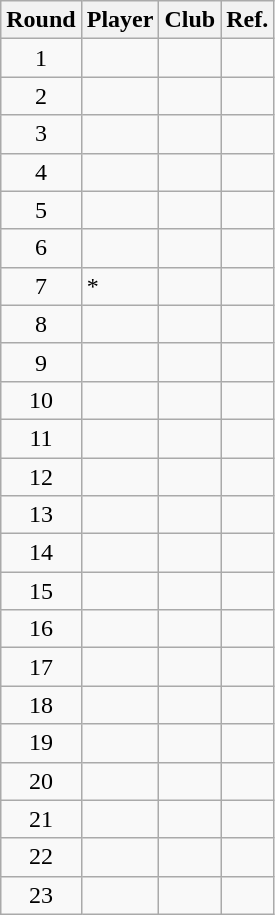<table class="wikitable sortable" style="text-align:left">
<tr>
<th>Round</th>
<th>Player</th>
<th>Club</th>
<th class="unsortable">Ref.</th>
</tr>
<tr>
<td div style="text-align: center;">1</td>
<td></td>
<td></td>
<td></td>
</tr>
<tr>
<td div style="text-align: center;">2</td>
<td></td>
<td></td>
<td></td>
</tr>
<tr>
<td div style="text-align: center;">3</td>
<td><strong></strong></td>
<td><strong></strong></td>
<td></td>
</tr>
<tr>
<td div style="text-align: center;">4</td>
<td></td>
<td></td>
<td></td>
</tr>
<tr>
<td div style="text-align: center;">5</td>
<td></td>
<td></td>
<td></td>
</tr>
<tr>
<td div style="text-align: center;">6</td>
<td></td>
<td></td>
<td></td>
</tr>
<tr>
<td div style="text-align: center;">7</td>
<td>*</td>
<td></td>
<td></td>
</tr>
<tr>
<td div style="text-align: center;">8</td>
<td></td>
<td></td>
<td></td>
</tr>
<tr>
<td div style="text-align: center;">9</td>
<td></td>
<td></td>
<td></td>
</tr>
<tr>
<td div style="text-align: center;">10</td>
<td></td>
<td></td>
<td></td>
</tr>
<tr>
<td div style="text-align: center;">11</td>
<td></td>
<td></td>
<td></td>
</tr>
<tr>
<td div style="text-align: center;">12</td>
<td></td>
<td></td>
<td></td>
</tr>
<tr>
<td div style="text-align: center;">13</td>
<td></td>
<td></td>
<td></td>
</tr>
<tr>
<td div style="text-align: center;">14</td>
<td></td>
<td></td>
<td></td>
</tr>
<tr>
<td div style="text-align: center;">15</td>
<td></td>
<td></td>
<td></td>
</tr>
<tr>
<td div style="text-align: center;">16</td>
<td></td>
<td></td>
<td></td>
</tr>
<tr>
<td div style="text-align: center;">17</td>
<td></td>
<td></td>
<td></td>
</tr>
<tr>
<td div style="text-align: center;">18</td>
<td></td>
<td></td>
<td></td>
</tr>
<tr>
<td div style="text-align: center;">19</td>
<td></td>
<td></td>
<td></td>
</tr>
<tr>
<td div style="text-align: center;">20</td>
<td></td>
<td></td>
<td></td>
</tr>
<tr>
<td div style="text-align: center;">21</td>
<td></td>
<td></td>
<td></td>
</tr>
<tr>
<td div style="text-align: center;">22</td>
<td></td>
<td></td>
<td></td>
</tr>
<tr>
<td div style="text-align: center;">23</td>
<td></td>
<td></td>
<td></td>
</tr>
</table>
